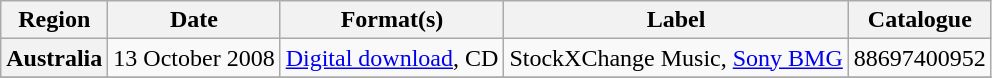<table class="wikitable plainrowheaders">
<tr>
<th scope="col">Region</th>
<th scope="col">Date</th>
<th scope="col">Format(s)</th>
<th scope="col">Label</th>
<th scope="col">Catalogue</th>
</tr>
<tr>
<th scope="row">Australia</th>
<td>13 October 2008</td>
<td><a href='#'>Digital download</a>, CD</td>
<td>StockXChange Music, <a href='#'>Sony BMG</a></td>
<td>88697400952</td>
</tr>
<tr>
</tr>
</table>
